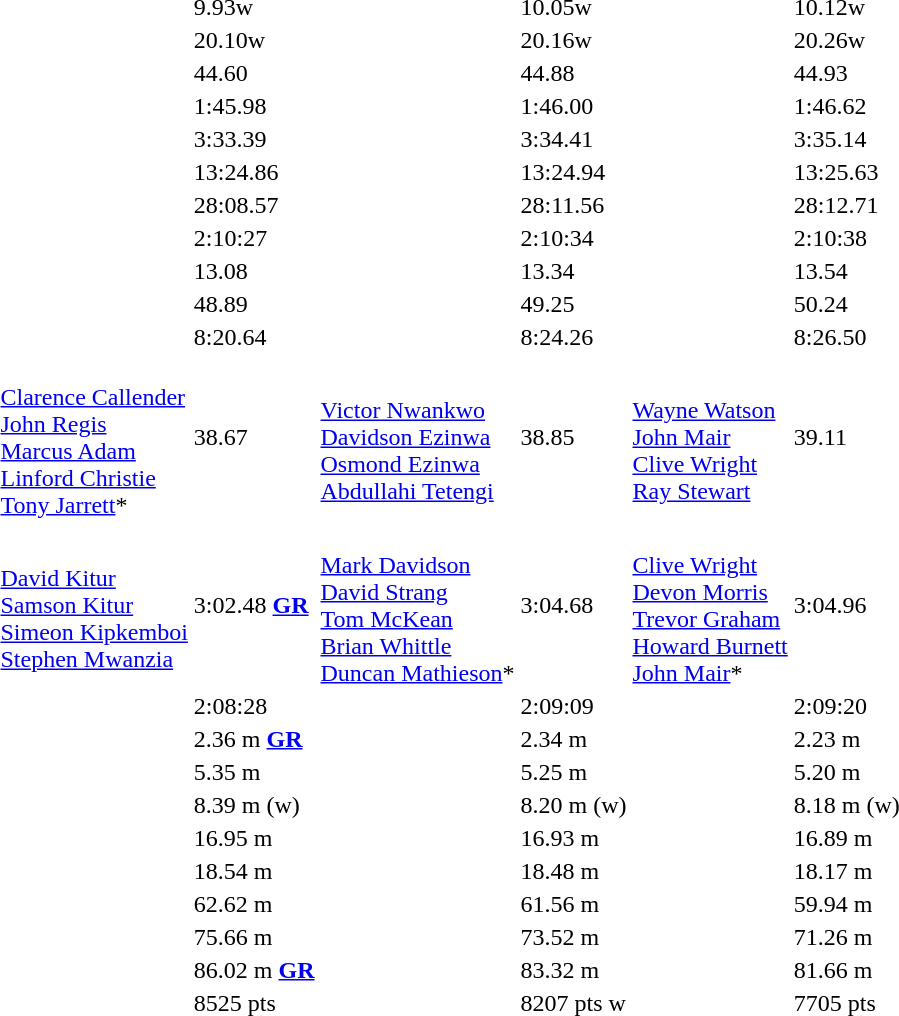<table>
<tr>
<td></td>
<td></td>
<td>9.93w</td>
<td></td>
<td>10.05w</td>
<td></td>
<td>10.12w</td>
</tr>
<tr>
<td></td>
<td></td>
<td>20.10w</td>
<td></td>
<td>20.16w</td>
<td></td>
<td>20.26w</td>
</tr>
<tr>
<td></td>
<td></td>
<td>44.60</td>
<td></td>
<td>44.88</td>
<td></td>
<td>44.93</td>
</tr>
<tr>
<td></td>
<td></td>
<td>1:45.98</td>
<td></td>
<td>1:46.00</td>
<td></td>
<td>1:46.62</td>
</tr>
<tr>
<td></td>
<td></td>
<td>3:33.39</td>
<td></td>
<td>3:34.41</td>
<td></td>
<td>3:35.14</td>
</tr>
<tr>
<td></td>
<td></td>
<td>13:24.86</td>
<td></td>
<td>13:24.94</td>
<td></td>
<td>13:25.63</td>
</tr>
<tr>
<td></td>
<td></td>
<td>28:08.57</td>
<td></td>
<td>28:11.56</td>
<td></td>
<td>28:12.71</td>
</tr>
<tr>
<td></td>
<td></td>
<td>2:10:27</td>
<td></td>
<td>2:10:34</td>
<td></td>
<td>2:10:38</td>
</tr>
<tr>
<td></td>
<td></td>
<td>13.08</td>
<td></td>
<td>13.34</td>
<td></td>
<td>13.54</td>
</tr>
<tr>
<td></td>
<td></td>
<td>48.89</td>
<td></td>
<td>49.25</td>
<td></td>
<td>50.24</td>
</tr>
<tr>
<td></td>
<td></td>
<td>8:20.64</td>
<td></td>
<td>8:24.26</td>
<td></td>
<td>8:26.50</td>
</tr>
<tr>
<td></td>
<td><br><a href='#'>Clarence Callender</a><br><a href='#'>John Regis</a><br><a href='#'>Marcus Adam</a><br><a href='#'>Linford Christie</a><br><a href='#'>Tony Jarrett</a>*</td>
<td>38.67</td>
<td><br><a href='#'>Victor Nwankwo</a><br><a href='#'>Davidson Ezinwa</a><br><a href='#'>Osmond Ezinwa</a><br><a href='#'>Abdullahi Tetengi</a></td>
<td>38.85</td>
<td><br><a href='#'>Wayne Watson</a><br><a href='#'>John Mair</a><br><a href='#'>Clive Wright</a><br><a href='#'>Ray Stewart</a></td>
<td>39.11</td>
</tr>
<tr>
<td></td>
<td><br><a href='#'>David Kitur</a><br><a href='#'>Samson Kitur</a><br><a href='#'>Simeon Kipkemboi</a><br><a href='#'>Stephen Mwanzia</a></td>
<td>3:02.48 <strong><a href='#'>GR</a></strong></td>
<td><br><a href='#'>Mark Davidson</a><br><a href='#'>David Strang</a><br><a href='#'>Tom McKean</a><br><a href='#'>Brian Whittle</a><br><a href='#'>Duncan Mathieson</a>*</td>
<td>3:04.68</td>
<td><br><a href='#'>Clive Wright</a><br><a href='#'>Devon Morris</a><br><a href='#'>Trevor Graham</a><br><a href='#'>Howard Burnett</a><br><a href='#'>John Mair</a>*</td>
<td>3:04.96</td>
</tr>
<tr>
<td></td>
<td></td>
<td>2:08:28</td>
<td></td>
<td>2:09:09</td>
<td></td>
<td>2:09:20</td>
</tr>
<tr>
<td></td>
<td></td>
<td>2.36 m <strong><a href='#'>GR</a></strong></td>
<td></td>
<td>2.34 m</td>
<td><br></td>
<td>2.23 m</td>
</tr>
<tr>
<td></td>
<td></td>
<td>5.35 m</td>
<td></td>
<td>5.25 m</td>
<td></td>
<td>5.20 m</td>
</tr>
<tr>
<td></td>
<td></td>
<td>8.39 m (w)</td>
<td></td>
<td>8.20 m (w)</td>
<td></td>
<td>8.18 m (w)</td>
</tr>
<tr>
<td></td>
<td></td>
<td>16.95 m</td>
<td></td>
<td>16.93 m</td>
<td></td>
<td>16.89 m</td>
</tr>
<tr>
<td></td>
<td></td>
<td>18.54 m</td>
<td></td>
<td>18.48 m</td>
<td></td>
<td>18.17 m</td>
</tr>
<tr>
<td></td>
<td></td>
<td>62.62 m</td>
<td></td>
<td>61.56 m</td>
<td></td>
<td>59.94 m</td>
</tr>
<tr>
<td></td>
<td></td>
<td>75.66 m</td>
<td></td>
<td>73.52 m</td>
<td></td>
<td>71.26 m</td>
</tr>
<tr>
<td></td>
<td></td>
<td>86.02 m <strong><a href='#'>GR</a></strong></td>
<td></td>
<td>83.32 m</td>
<td></td>
<td>81.66 m</td>
</tr>
<tr>
<td></td>
<td></td>
<td>8525 pts</td>
<td></td>
<td>8207 pts w</td>
<td></td>
<td>7705 pts</td>
</tr>
</table>
